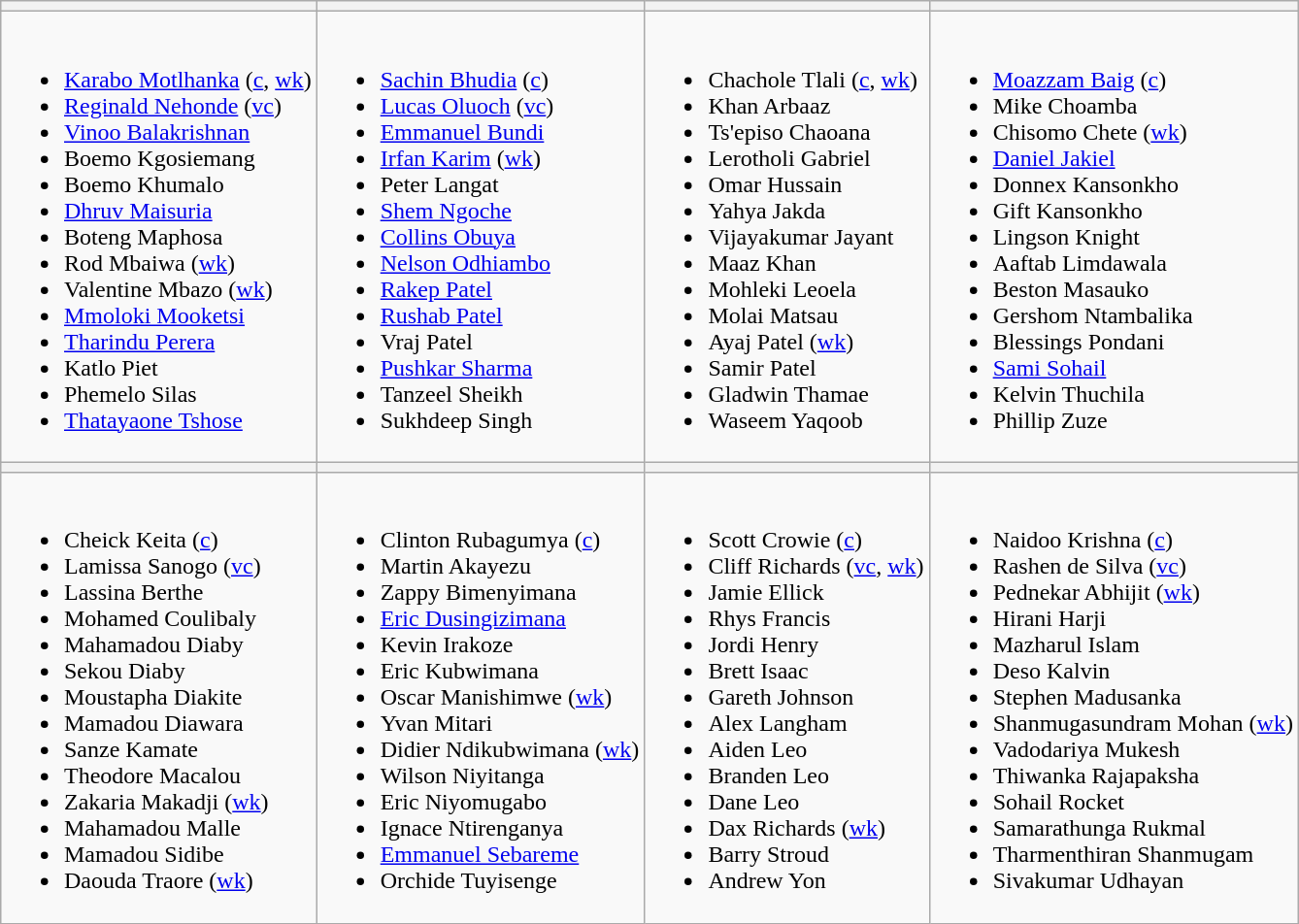<table class="wikitable" style="text-align:left; margin:auto">
<tr>
<th></th>
<th></th>
<th></th>
<th></th>
</tr>
<tr>
<td valign=top><br><ul><li><a href='#'>Karabo Motlhanka</a> (<a href='#'>c</a>, <a href='#'>wk</a>)</li><li><a href='#'>Reginald Nehonde</a> (<a href='#'>vc</a>)</li><li><a href='#'>Vinoo Balakrishnan</a></li><li>Boemo Kgosiemang</li><li>Boemo Khumalo</li><li><a href='#'>Dhruv Maisuria</a></li><li>Boteng Maphosa</li><li>Rod Mbaiwa (<a href='#'>wk</a>)</li><li>Valentine Mbazo (<a href='#'>wk</a>)</li><li><a href='#'>Mmoloki Mooketsi</a></li><li><a href='#'>Tharindu Perera</a></li><li>Katlo Piet</li><li>Phemelo Silas</li><li><a href='#'>Thatayaone Tshose</a></li></ul></td>
<td valign=top><br><ul><li><a href='#'>Sachin Bhudia</a> (<a href='#'>c</a>)</li><li><a href='#'>Lucas Oluoch</a> (<a href='#'>vc</a>)</li><li><a href='#'>Emmanuel Bundi</a></li><li><a href='#'>Irfan Karim</a> (<a href='#'>wk</a>)</li><li>Peter Langat</li><li><a href='#'>Shem Ngoche</a></li><li><a href='#'>Collins Obuya</a></li><li><a href='#'>Nelson Odhiambo</a></li><li><a href='#'>Rakep Patel</a></li><li><a href='#'>Rushab Patel</a></li><li>Vraj Patel</li><li><a href='#'>Pushkar Sharma</a></li><li>Tanzeel Sheikh</li><li>Sukhdeep Singh</li></ul></td>
<td valign=top><br><ul><li>Chachole Tlali (<a href='#'>c</a>, <a href='#'>wk</a>)</li><li>Khan Arbaaz</li><li>Ts'episo Chaoana</li><li>Lerotholi Gabriel</li><li>Omar Hussain</li><li>Yahya Jakda</li><li>Vijayakumar Jayant</li><li>Maaz Khan</li><li>Mohleki Leoela</li><li>Molai Matsau</li><li>Ayaj Patel (<a href='#'>wk</a>)</li><li>Samir Patel</li><li>Gladwin Thamae</li><li>Waseem Yaqoob</li></ul></td>
<td valign=top><br><ul><li><a href='#'>Moazzam Baig</a> (<a href='#'>c</a>)</li><li>Mike Choamba</li><li>Chisomo Chete (<a href='#'>wk</a>)</li><li><a href='#'>Daniel Jakiel</a></li><li>Donnex Kansonkho</li><li>Gift Kansonkho</li><li>Lingson Knight</li><li>Aaftab Limdawala</li><li>Beston Masauko</li><li>Gershom Ntambalika</li><li>Blessings Pondani</li><li><a href='#'>Sami Sohail</a></li><li>Kelvin Thuchila</li><li>Phillip Zuze</li></ul></td>
</tr>
<tr>
<th></th>
<th></th>
<th></th>
<th></th>
</tr>
<tr>
<td valign=top><br><ul><li>Cheick Keita (<a href='#'>c</a>)</li><li>Lamissa Sanogo (<a href='#'>vc</a>)</li><li>Lassina Berthe</li><li>Mohamed Coulibaly</li><li>Mahamadou Diaby</li><li>Sekou Diaby</li><li>Moustapha Diakite</li><li>Mamadou Diawara</li><li>Sanze Kamate</li><li>Theodore Macalou</li><li>Zakaria Makadji (<a href='#'>wk</a>)</li><li>Mahamadou Malle</li><li>Mamadou Sidibe</li><li>Daouda Traore (<a href='#'>wk</a>)</li></ul></td>
<td valign=top><br><ul><li>Clinton Rubagumya (<a href='#'>c</a>)</li><li>Martin Akayezu</li><li>Zappy Bimenyimana</li><li><a href='#'>Eric Dusingizimana</a></li><li>Kevin Irakoze</li><li>Eric Kubwimana</li><li>Oscar Manishimwe (<a href='#'>wk</a>)</li><li>Yvan Mitari</li><li>Didier Ndikubwimana (<a href='#'>wk</a>)</li><li>Wilson Niyitanga</li><li>Eric Niyomugabo</li><li>Ignace Ntirenganya</li><li><a href='#'>Emmanuel Sebareme</a></li><li>Orchide Tuyisenge</li></ul></td>
<td valign=top><br><ul><li>Scott Crowie (<a href='#'>c</a>)</li><li>Cliff Richards (<a href='#'>vc</a>, <a href='#'>wk</a>)</li><li>Jamie Ellick</li><li>Rhys Francis</li><li>Jordi Henry</li><li>Brett Isaac</li><li>Gareth Johnson</li><li>Alex Langham</li><li>Aiden Leo</li><li>Branden Leo</li><li>Dane Leo</li><li>Dax Richards (<a href='#'>wk</a>)</li><li>Barry Stroud</li><li>Andrew Yon</li></ul></td>
<td valign=top><br><ul><li>Naidoo Krishna (<a href='#'>c</a>)</li><li>Rashen de Silva (<a href='#'>vc</a>)</li><li>Pednekar Abhijit (<a href='#'>wk</a>)</li><li>Hirani Harji</li><li>Mazharul Islam</li><li>Deso Kalvin</li><li>Stephen Madusanka</li><li>Shanmugasundram Mohan (<a href='#'>wk</a>)</li><li>Vadodariya Mukesh</li><li>Thiwanka Rajapaksha</li><li>Sohail Rocket</li><li>Samarathunga Rukmal</li><li>Tharmenthiran Shanmugam</li><li>Sivakumar Udhayan</li></ul></td>
</tr>
</table>
